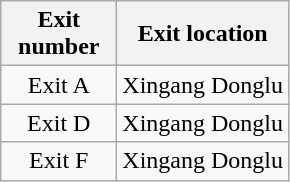<table class="wikitable">
<tr>
<th style="width:70px" colspan="2">Exit number</th>
<th>Exit location</th>
</tr>
<tr>
<td align="center" colspan="2">Exit A</td>
<td>Xingang Donglu</td>
</tr>
<tr>
<td align="center" colspan="2">Exit D</td>
<td>Xingang Donglu</td>
</tr>
<tr>
<td align="center" colspan="2">Exit F</td>
<td>Xingang Donglu</td>
</tr>
</table>
